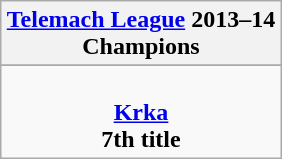<table class="wikitable" style="text-align: center; margin: 0 auto;">
<tr>
<th><a href='#'>Telemach League</a> 2013–14<br>Champions</th>
</tr>
<tr>
</tr>
<tr>
<td> <br><strong><a href='#'>Krka</a></strong><br><strong>7th title</strong></td>
</tr>
</table>
